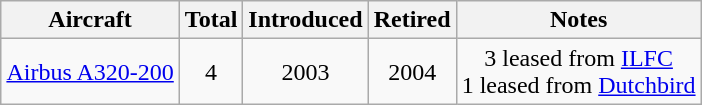<table class="wikitable" style="margin:0.5em auto; text-align:center">
<tr>
<th>Aircraft</th>
<th>Total</th>
<th>Introduced</th>
<th>Retired</th>
<th>Notes</th>
</tr>
<tr>
<td><a href='#'>Airbus A320-200</a></td>
<td>4</td>
<td>2003</td>
<td>2004</td>
<td>3 leased from <a href='#'>ILFC</a> <br> 1 leased from <a href='#'>Dutchbird</a></td>
</tr>
</table>
